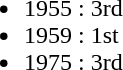<table border="0" cellpadding="2">
<tr valign="top">
<td><br><ul><li>1955 :  3rd</li><li>1959 :  1st</li><li>1975 :  3rd</li></ul></td>
</tr>
</table>
